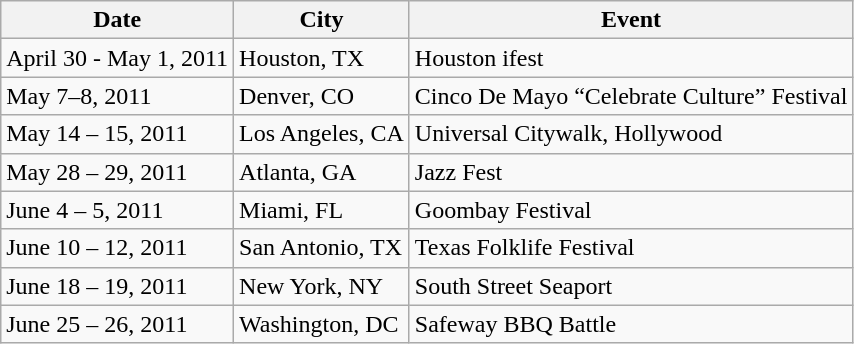<table class="wikitable">
<tr>
<th>Date</th>
<th>City</th>
<th>Event</th>
</tr>
<tr>
<td>April 30 - May 1, 2011</td>
<td>Houston, TX</td>
<td>Houston ifest</td>
</tr>
<tr>
<td>May 7–8, 2011</td>
<td>Denver, CO</td>
<td>Cinco De Mayo “Celebrate Culture” Festival</td>
</tr>
<tr>
<td>May 14 – 15, 2011</td>
<td>Los Angeles, CA</td>
<td>Universal Citywalk, Hollywood</td>
</tr>
<tr>
<td>May 28 – 29, 2011</td>
<td>Atlanta, GA</td>
<td>Jazz Fest</td>
</tr>
<tr>
<td>June 4 – 5, 2011</td>
<td>Miami, FL</td>
<td>Goombay Festival</td>
</tr>
<tr>
<td>June 10 – 12, 2011</td>
<td>San Antonio, TX</td>
<td>Texas Folklife Festival</td>
</tr>
<tr>
<td>June 18 – 19, 2011</td>
<td>New York, NY</td>
<td>South Street Seaport</td>
</tr>
<tr>
<td>June 25 – 26, 2011</td>
<td>Washington, DC</td>
<td>Safeway BBQ Battle</td>
</tr>
</table>
